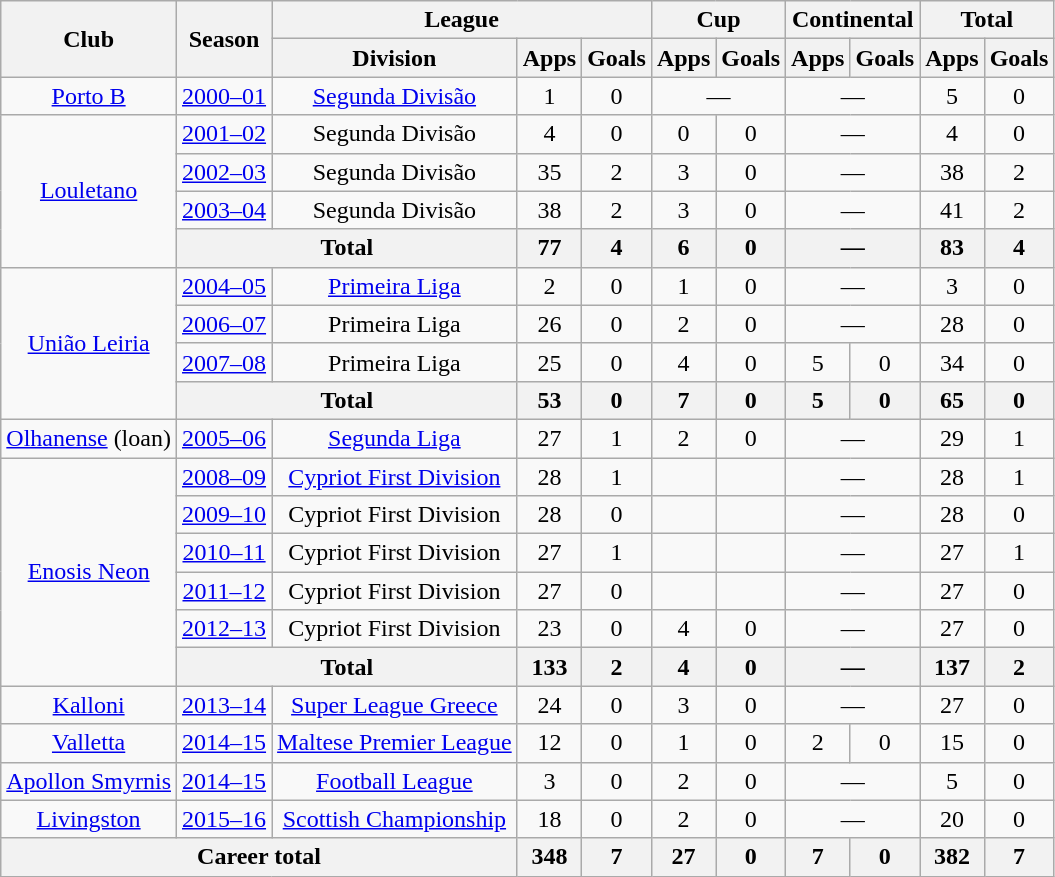<table class="wikitable" style="text-align: center;">
<tr>
<th rowspan="2">Club</th>
<th rowspan="2">Season</th>
<th colspan="3">League</th>
<th colspan="2">Cup</th>
<th colspan="2">Continental</th>
<th colspan="2">Total</th>
</tr>
<tr>
<th>Division</th>
<th>Apps</th>
<th>Goals</th>
<th>Apps</th>
<th>Goals</th>
<th>Apps</th>
<th>Goals</th>
<th>Apps</th>
<th>Goals</th>
</tr>
<tr>
<td><a href='#'>Porto B</a></td>
<td><a href='#'>2000–01</a></td>
<td><a href='#'>Segunda Divisão</a></td>
<td>1</td>
<td>0</td>
<td colspan="2">—</td>
<td colspan="2">—</td>
<td>5</td>
<td>0</td>
</tr>
<tr>
<td rowspan="4"><a href='#'>Louletano</a></td>
<td><a href='#'>2001–02</a></td>
<td>Segunda Divisão</td>
<td>4</td>
<td>0</td>
<td>0</td>
<td>0</td>
<td colspan="2">—</td>
<td>4</td>
<td>0</td>
</tr>
<tr>
<td><a href='#'>2002–03</a></td>
<td>Segunda Divisão</td>
<td>35</td>
<td>2</td>
<td>3</td>
<td>0</td>
<td colspan="2">—</td>
<td>38</td>
<td>2</td>
</tr>
<tr>
<td><a href='#'>2003–04</a></td>
<td>Segunda Divisão</td>
<td>38</td>
<td>2</td>
<td>3</td>
<td>0</td>
<td colspan="2">—</td>
<td>41</td>
<td>2</td>
</tr>
<tr>
<th colspan="2">Total</th>
<th>77</th>
<th>4</th>
<th>6</th>
<th>0</th>
<th colspan="2">—</th>
<th>83</th>
<th>4</th>
</tr>
<tr>
<td rowspan="4"><a href='#'>União Leiria</a></td>
<td><a href='#'>2004–05</a></td>
<td><a href='#'>Primeira Liga</a></td>
<td>2</td>
<td>0</td>
<td>1</td>
<td>0</td>
<td colspan="2">—</td>
<td>3</td>
<td>0</td>
</tr>
<tr>
<td><a href='#'>2006–07</a></td>
<td>Primeira Liga</td>
<td>26</td>
<td>0</td>
<td>2</td>
<td>0</td>
<td colspan="2">—</td>
<td>28</td>
<td>0</td>
</tr>
<tr>
<td><a href='#'>2007–08</a></td>
<td>Primeira Liga</td>
<td>25</td>
<td>0</td>
<td>4</td>
<td>0</td>
<td>5</td>
<td>0</td>
<td>34</td>
<td>0</td>
</tr>
<tr>
<th colspan="2">Total</th>
<th>53</th>
<th>0</th>
<th>7</th>
<th>0</th>
<th>5</th>
<th>0</th>
<th>65</th>
<th>0</th>
</tr>
<tr>
<td rowspan="1"><a href='#'>Olhanense</a> (loan)</td>
<td><a href='#'>2005–06</a></td>
<td><a href='#'>Segunda Liga</a></td>
<td>27</td>
<td>1</td>
<td>2</td>
<td>0</td>
<td colspan="2">—</td>
<td>29</td>
<td>1</td>
</tr>
<tr>
<td rowspan="6"><a href='#'>Enosis Neon</a></td>
<td><a href='#'>2008–09</a></td>
<td><a href='#'>Cypriot First Division</a></td>
<td>28</td>
<td>1</td>
<td></td>
<td></td>
<td colspan="2">—</td>
<td>28</td>
<td>1</td>
</tr>
<tr>
<td><a href='#'>2009–10</a></td>
<td>Cypriot First Division</td>
<td>28</td>
<td>0</td>
<td></td>
<td></td>
<td colspan="2">—</td>
<td>28</td>
<td>0</td>
</tr>
<tr>
<td><a href='#'>2010–11</a></td>
<td>Cypriot First Division</td>
<td>27</td>
<td>1</td>
<td></td>
<td></td>
<td colspan="2">—</td>
<td>27</td>
<td>1</td>
</tr>
<tr>
<td><a href='#'>2011–12</a></td>
<td>Cypriot First Division</td>
<td>27</td>
<td>0</td>
<td></td>
<td></td>
<td colspan="2">—</td>
<td>27</td>
<td>0</td>
</tr>
<tr>
<td><a href='#'>2012–13</a></td>
<td>Cypriot First Division</td>
<td>23</td>
<td>0</td>
<td>4</td>
<td>0</td>
<td colspan="2">—</td>
<td>27</td>
<td>0</td>
</tr>
<tr>
<th colspan="2">Total</th>
<th>133</th>
<th>2</th>
<th>4</th>
<th>0</th>
<th colspan="2">—</th>
<th>137</th>
<th>2</th>
</tr>
<tr>
<td><a href='#'>Kalloni</a></td>
<td><a href='#'>2013–14</a></td>
<td><a href='#'>Super League Greece</a></td>
<td>24</td>
<td>0</td>
<td>3</td>
<td>0</td>
<td colspan="2">—</td>
<td>27</td>
<td>0</td>
</tr>
<tr>
<td><a href='#'>Valletta</a></td>
<td><a href='#'>2014–15</a></td>
<td><a href='#'>Maltese Premier League</a></td>
<td>12</td>
<td>0</td>
<td>1</td>
<td>0</td>
<td>2</td>
<td>0</td>
<td>15</td>
<td>0</td>
</tr>
<tr>
<td><a href='#'>Apollon Smyrnis</a></td>
<td><a href='#'>2014–15</a></td>
<td><a href='#'>Football League</a></td>
<td>3</td>
<td>0</td>
<td>2</td>
<td>0</td>
<td colspan="2">—</td>
<td>5</td>
<td>0</td>
</tr>
<tr>
<td><a href='#'>Livingston</a></td>
<td><a href='#'>2015–16</a></td>
<td><a href='#'>Scottish Championship</a></td>
<td>18</td>
<td>0</td>
<td>2</td>
<td>0</td>
<td colspan="2">—</td>
<td>20</td>
<td>0</td>
</tr>
<tr>
<th colspan="3">Career total</th>
<th>348</th>
<th>7</th>
<th>27</th>
<th>0</th>
<th>7</th>
<th>0</th>
<th>382</th>
<th>7</th>
</tr>
</table>
